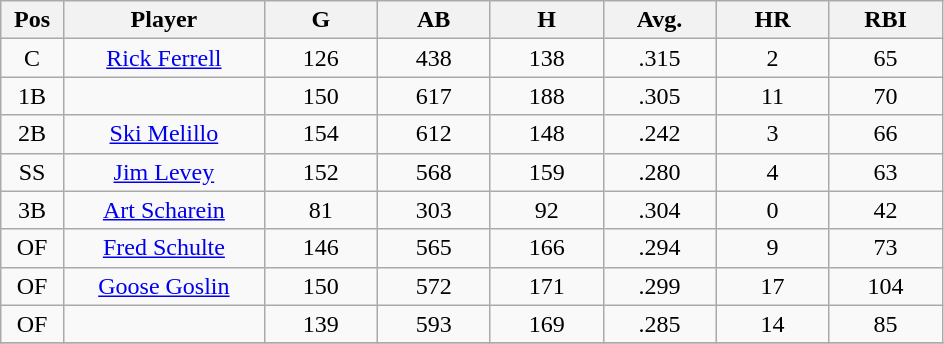<table class="wikitable sortable">
<tr>
<th bgcolor="#DDDDFF" width="5%">Pos</th>
<th bgcolor="#DDDDFF" width="16%">Player</th>
<th bgcolor="#DDDDFF" width="9%">G</th>
<th bgcolor="#DDDDFF" width="9%">AB</th>
<th bgcolor="#DDDDFF" width="9%">H</th>
<th bgcolor="#DDDDFF" width="9%">Avg.</th>
<th bgcolor="#DDDDFF" width="9%">HR</th>
<th bgcolor="#DDDDFF" width="9%">RBI</th>
</tr>
<tr align="center">
<td>C</td>
<td><a href='#'>Rick Ferrell</a></td>
<td>126</td>
<td>438</td>
<td>138</td>
<td>.315</td>
<td>2</td>
<td>65</td>
</tr>
<tr align=center>
<td>1B</td>
<td></td>
<td>150</td>
<td>617</td>
<td>188</td>
<td>.305</td>
<td>11</td>
<td>70</td>
</tr>
<tr align="center">
<td>2B</td>
<td><a href='#'>Ski Melillo</a></td>
<td>154</td>
<td>612</td>
<td>148</td>
<td>.242</td>
<td>3</td>
<td>66</td>
</tr>
<tr align=center>
<td>SS</td>
<td><a href='#'>Jim Levey</a></td>
<td>152</td>
<td>568</td>
<td>159</td>
<td>.280</td>
<td>4</td>
<td>63</td>
</tr>
<tr align=center>
<td>3B</td>
<td><a href='#'>Art Scharein</a></td>
<td>81</td>
<td>303</td>
<td>92</td>
<td>.304</td>
<td>0</td>
<td>42</td>
</tr>
<tr align=center>
<td>OF</td>
<td><a href='#'>Fred Schulte</a></td>
<td>146</td>
<td>565</td>
<td>166</td>
<td>.294</td>
<td>9</td>
<td>73</td>
</tr>
<tr align=center>
<td>OF</td>
<td><a href='#'>Goose Goslin</a></td>
<td>150</td>
<td>572</td>
<td>171</td>
<td>.299</td>
<td>17</td>
<td>104</td>
</tr>
<tr align=center>
<td>OF</td>
<td></td>
<td>139</td>
<td>593</td>
<td>169</td>
<td>.285</td>
<td>14</td>
<td>85</td>
</tr>
<tr align="center">
</tr>
</table>
